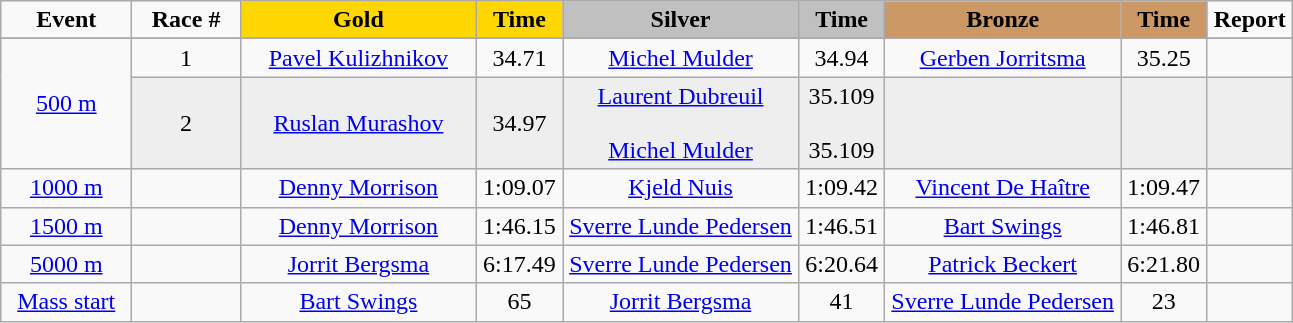<table class="wikitable">
<tr>
<td width="80" align="center"><strong>Event</strong></td>
<td width="65" align="center"><strong>Race #</strong></td>
<td width="150" bgcolor="gold" align="center"><strong>Gold</strong></td>
<td width="50" bgcolor="gold" align="center"><strong>Time</strong></td>
<td width="150" bgcolor="silver" align="center"><strong>Silver</strong></td>
<td width="50" bgcolor="silver" align="center"><strong>Time</strong></td>
<td width="150" bgcolor="#CC9966" align="center"><strong>Bronze</strong></td>
<td width="50" bgcolor="#CC9966" align="center"><strong>Time</strong></td>
<td width="50" align="center"><strong>Report</strong></td>
</tr>
<tr bgcolor="#cccccc">
</tr>
<tr>
<td rowspan=2 align="center"><a href='#'>500 m</a></td>
<td align="center">1</td>
<td align="center"><a href='#'>Pavel Kulizhnikov</a><br><small></small></td>
<td align="center">34.71</td>
<td align="center"><a href='#'>Michel Mulder</a><br><small></small></td>
<td align="center">34.94</td>
<td align="center"><a href='#'>Gerben Jorritsma</a><br><small></small></td>
<td align="center">35.25</td>
<td align="center"></td>
</tr>
<tr bgcolor="#eeeeee">
<td align="center">2</td>
<td align="center"><a href='#'>Ruslan Murashov</a><br><small></small></td>
<td align="center">34.97</td>
<td align="center"><a href='#'>Laurent Dubreuil</a><br><small></small><br><a href='#'>Michel Mulder</a><br><small></small></td>
<td align="center">35.109<br><br>35.109</td>
<td align="center"></td>
<td align="center"></td>
<td align="center"></td>
</tr>
<tr>
<td align="center"><a href='#'>1000 m</a></td>
<td align="center"></td>
<td align="center"><a href='#'>Denny Morrison</a><br><small></small></td>
<td align="center">1:09.07</td>
<td align="center"><a href='#'>Kjeld Nuis</a><br><small></small></td>
<td align="center">1:09.42</td>
<td align="center"><a href='#'>Vincent De Haître</a><br><small></small></td>
<td align="center">1:09.47</td>
<td align="center"></td>
</tr>
<tr>
<td align="center"><a href='#'>1500 m</a></td>
<td align="center"></td>
<td align="center"><a href='#'>Denny Morrison</a><br><small></small></td>
<td align="center">1:46.15</td>
<td align="center"><a href='#'>Sverre Lunde Pedersen</a><br><small></small></td>
<td align="center">1:46.51</td>
<td align="center"><a href='#'>Bart Swings</a><br><small></small></td>
<td align="center">1:46.81</td>
<td align="center"></td>
</tr>
<tr>
<td align="center"><a href='#'>5000 m</a></td>
<td align="center"></td>
<td align="center"><a href='#'>Jorrit Bergsma</a><br><small></small></td>
<td align="center">6:17.49</td>
<td align="center"><a href='#'>Sverre Lunde Pedersen</a><br><small></small></td>
<td align="center">6:20.64</td>
<td align="center"><a href='#'>Patrick Beckert</a><br><small></small></td>
<td align="center">6:21.80</td>
<td align="center"></td>
</tr>
<tr>
<td align="center"><a href='#'>Mass start</a></td>
<td align="center"></td>
<td align="center"><a href='#'>Bart Swings</a><br><small></small></td>
<td align="center">65 </td>
<td align="center"><a href='#'>Jorrit Bergsma</a><br><small></small></td>
<td align="center">41 </td>
<td align="center"><a href='#'>Sverre Lunde Pedersen</a><br><small></small></td>
<td align="center">23 </td>
<td align="center"></td>
</tr>
</table>
